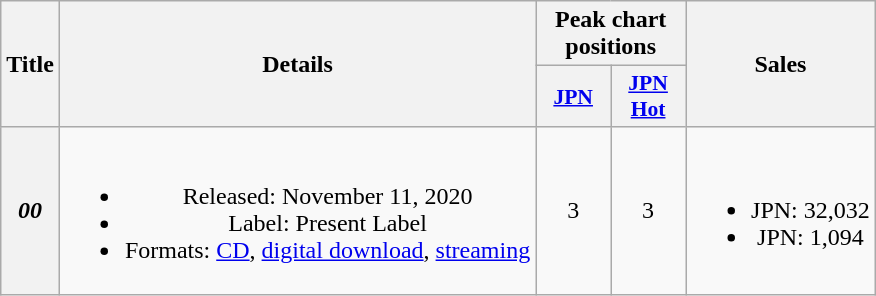<table class="wikitable plainrowheaders" style="text-align:center;">
<tr>
<th scope="col" rowspan="2">Title</th>
<th scope="col" rowspan="2">Details</th>
<th scope="col" colspan="2">Peak chart positions</th>
<th scope="col" rowspan="2">Sales</th>
</tr>
<tr>
<th scope="col" style="width:3em;font-size:90%;"><a href='#'>JPN</a><br></th>
<th scope="col" style="width:3em;font-size:90%;"><a href='#'>JPN<br>Hot</a><br></th>
</tr>
<tr>
<th scope="row"><em>00</em></th>
<td><br><ul><li>Released: November 11, 2020</li><li>Label: Present Label</li><li>Formats: <a href='#'>CD</a>, <a href='#'>digital download</a>, <a href='#'>streaming</a></li></ul></td>
<td>3</td>
<td>3</td>
<td><br><ul><li>JPN: 32,032 </li><li>JPN: 1,094 </li></ul></td>
</tr>
</table>
